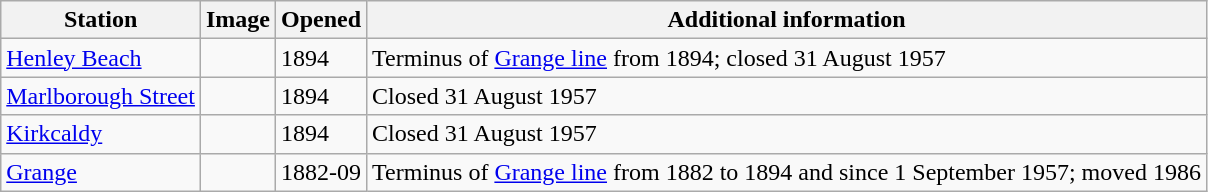<table class="wikitable sortable" border="2">
<tr>
<th>Station</th>
<th>Image</th>
<th>Opened</th>
<th>Additional information</th>
</tr>
<tr>
<td><a href='#'>Henley Beach</a></td>
<td></td>
<td>1894</td>
<td>Terminus of <a href='#'>Grange line</a> from 1894; closed 31 August 1957</td>
</tr>
<tr>
<td><a href='#'>Marlborough Street</a></td>
<td></td>
<td>1894</td>
<td>Closed 31 August 1957</td>
</tr>
<tr>
<td><a href='#'>Kirkcaldy</a></td>
<td></td>
<td>1894</td>
<td>Closed 31 August 1957</td>
</tr>
<tr>
<td><a href='#'>Grange</a></td>
<td></td>
<td>1882-09</td>
<td>Terminus of <a href='#'>Grange line</a> from 1882 to 1894 and since 1 September 1957; moved 1986</td>
</tr>
</table>
